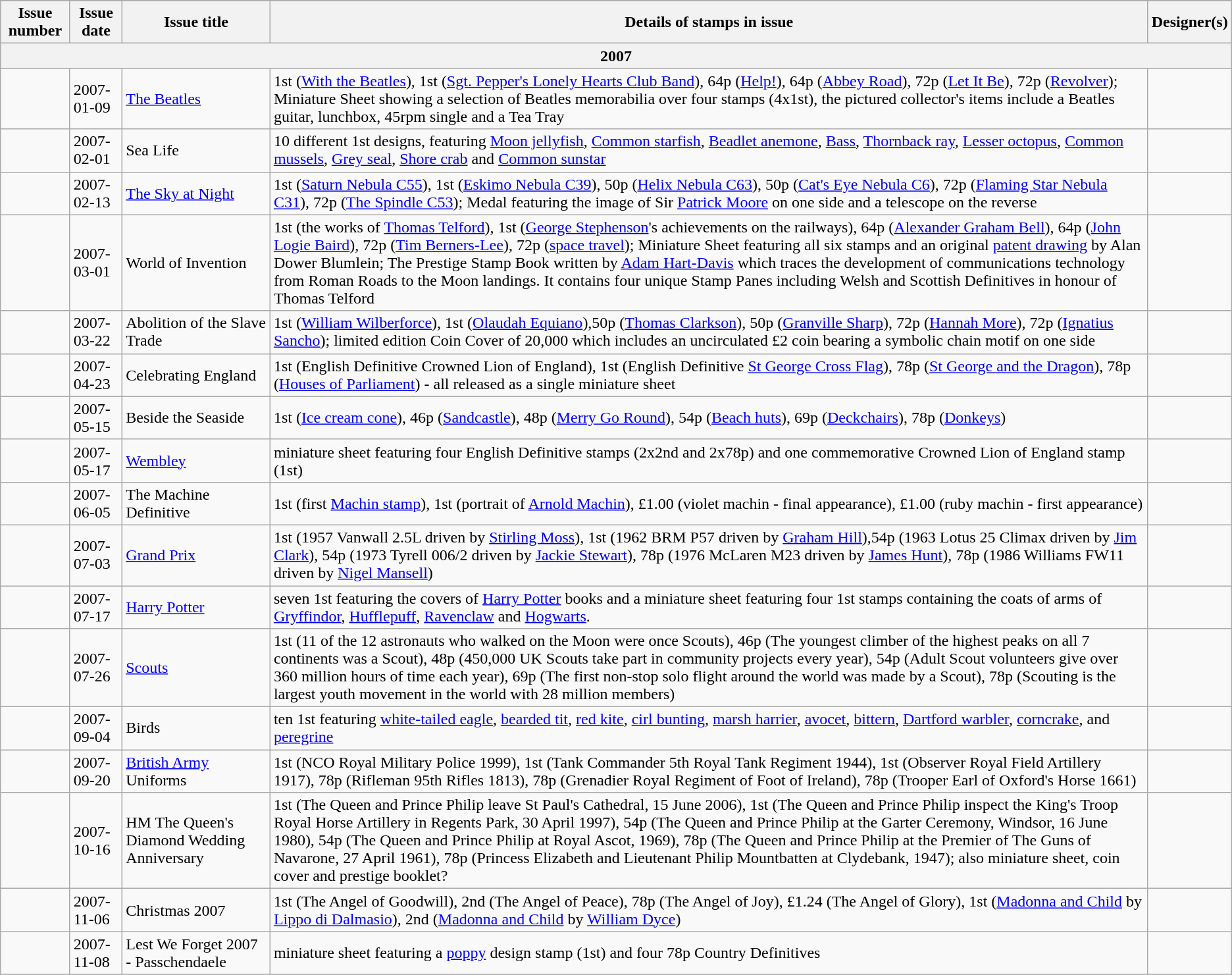<table class="wikitable">
<tr>
</tr>
<tr>
<th>Issue number</th>
<th>Issue date</th>
<th>Issue title</th>
<th>Details of stamps in issue</th>
<th>Designer(s)</th>
</tr>
<tr>
<th colspan=5>2007</th>
</tr>
<tr>
<td></td>
<td>2007-01-09</td>
<td><a href='#'>The Beatles</a></td>
<td>1st (<a href='#'>With the Beatles</a>), 1st (<a href='#'>Sgt. Pepper's Lonely Hearts Club Band</a>), 64p (<a href='#'>Help!</a>), 64p (<a href='#'>Abbey Road</a>), 72p (<a href='#'>Let It Be</a>), 72p (<a href='#'>Revolver</a>); Miniature Sheet showing a selection of Beatles memorabilia over four stamps (4x1st), the pictured collector's items include a Beatles guitar, lunchbox, 45rpm single and a Tea Tray</td>
<td></td>
</tr>
<tr>
<td></td>
<td>2007-02-01</td>
<td>Sea Life</td>
<td>10 different 1st designs, featuring <a href='#'>Moon jellyfish</a>, <a href='#'>Common starfish</a>, <a href='#'>Beadlet anemone</a>, <a href='#'>Bass</a>, <a href='#'>Thornback ray</a>, <a href='#'>Lesser octopus</a>, <a href='#'>Common mussels</a>, <a href='#'>Grey seal</a>, <a href='#'>Shore crab</a> and <a href='#'>Common sunstar</a></td>
<td></td>
</tr>
<tr>
<td></td>
<td>2007-02-13</td>
<td><a href='#'>The Sky at Night</a></td>
<td>1st (<a href='#'>Saturn Nebula C55</a>), 1st (<a href='#'>Eskimo Nebula C39</a>), 50p (<a href='#'>Helix Nebula C63</a>), 50p (<a href='#'>Cat's Eye Nebula C6</a>), 72p (<a href='#'>Flaming Star Nebula C31</a>), 72p (<a href='#'>The Spindle C53</a>); Medal featuring the image of Sir <a href='#'>Patrick Moore</a> on one side and a telescope on the reverse</td>
<td></td>
</tr>
<tr>
<td></td>
<td>2007-03-01</td>
<td>World of Invention</td>
<td>1st (the works of <a href='#'>Thomas Telford</a>), 1st (<a href='#'>George Stephenson</a>'s achievements on the railways), 64p (<a href='#'>Alexander Graham Bell</a>), 64p (<a href='#'>John Logie Baird</a>), 72p (<a href='#'>Tim Berners-Lee</a>), 72p (<a href='#'>space travel</a>); Miniature Sheet featuring all six stamps and an original <a href='#'>patent drawing</a> by Alan Dower Blumlein; The Prestige Stamp Book written by <a href='#'>Adam Hart-Davis</a> which traces the development of communications technology from Roman Roads to the Moon landings. It contains four unique Stamp Panes including Welsh and Scottish Definitives in honour of Thomas Telford</td>
<td></td>
</tr>
<tr>
<td></td>
<td>2007-03-22</td>
<td>Abolition of the Slave Trade</td>
<td>1st (<a href='#'>William Wilberforce</a>), 1st (<a href='#'>Olaudah Equiano</a>),50p (<a href='#'>Thomas Clarkson</a>), 50p (<a href='#'>Granville Sharp</a>), 72p (<a href='#'>Hannah More</a>), 72p (<a href='#'>Ignatius Sancho</a>); limited edition Coin Cover of 20,000 which includes an uncirculated £2 coin bearing a symbolic chain motif on one side</td>
<td></td>
</tr>
<tr>
<td></td>
<td>2007-04-23</td>
<td>Celebrating England</td>
<td>1st (English Definitive Crowned Lion of England), 1st (English Definitive <a href='#'>St George Cross Flag</a>), 78p (<a href='#'>St George and the Dragon</a>), 78p (<a href='#'>Houses of Parliament</a>) - all released as a single miniature sheet</td>
<td></td>
</tr>
<tr>
<td></td>
<td>2007-05-15</td>
<td>Beside the Seaside</td>
<td>1st (<a href='#'>Ice cream cone</a>), 46p (<a href='#'>Sandcastle</a>), 48p (<a href='#'>Merry Go Round</a>), 54p (<a href='#'>Beach huts</a>), 69p (<a href='#'>Deckchairs</a>), 78p (<a href='#'>Donkeys</a>)</td>
<td></td>
</tr>
<tr>
<td></td>
<td>2007-05-17</td>
<td><a href='#'>Wembley</a></td>
<td>miniature sheet featuring four English Definitive stamps (2x2nd and 2x78p) and one commemorative Crowned Lion of England stamp (1st)</td>
<td></td>
</tr>
<tr>
<td></td>
<td>2007-06-05</td>
<td>The Machine Definitive</td>
<td>1st (first <a href='#'>Machin stamp</a>), 1st (portrait of <a href='#'>Arnold Machin</a>), £1.00 (violet machin - final appearance), £1.00 (ruby machin - first appearance)</td>
<td></td>
</tr>
<tr>
<td></td>
<td>2007-07-03</td>
<td><a href='#'>Grand Prix</a></td>
<td>1st (1957 Vanwall 2.5L driven by <a href='#'>Stirling Moss</a>), 1st (1962 BRM P57 driven by <a href='#'>Graham Hill</a>),54p (1963 Lotus 25 Climax driven by <a href='#'>Jim Clark</a>), 54p (1973 Tyrell 006/2 driven by <a href='#'>Jackie Stewart</a>), 78p (1976 McLaren M23 driven by <a href='#'>James Hunt</a>), 78p (1986 Williams FW11 driven by <a href='#'>Nigel Mansell</a>)</td>
<td></td>
</tr>
<tr>
<td></td>
<td>2007-07-17</td>
<td><a href='#'>Harry Potter</a></td>
<td>seven 1st featuring the covers of <a href='#'>Harry Potter</a> books and a miniature sheet featuring four 1st stamps containing the coats of arms of <a href='#'>Gryffindor</a>, <a href='#'>Hufflepuff</a>, <a href='#'>Ravenclaw</a> and <a href='#'>Hogwarts</a>.</td>
<td></td>
</tr>
<tr>
<td></td>
<td>2007-07-26</td>
<td><a href='#'>Scouts</a></td>
<td>1st (11 of the 12 astronauts who walked on the Moon were once Scouts), 46p (The youngest climber of the highest peaks on all 7 continents was a Scout), 48p (450,000 UK Scouts take part in community projects every year), 54p (Adult Scout volunteers give over 360 million hours of time each year), 69p (The first non-stop solo flight around the world was made by a Scout), 78p (Scouting is the largest youth movement in the world with 28 million members)</td>
<td></td>
</tr>
<tr>
<td></td>
<td>2007-09-04</td>
<td>Birds</td>
<td>ten 1st featuring <a href='#'>white-tailed eagle</a>, <a href='#'>bearded tit</a>, <a href='#'>red kite</a>, <a href='#'>cirl bunting</a>, <a href='#'>marsh harrier</a>, <a href='#'>avocet</a>, <a href='#'>bittern</a>, <a href='#'>Dartford warbler</a>, <a href='#'>corncrake</a>, and <a href='#'>peregrine</a></td>
<td></td>
</tr>
<tr>
<td></td>
<td>2007-09-20</td>
<td><a href='#'>British Army</a> Uniforms</td>
<td>1st (NCO Royal Military Police 1999), 1st (Tank Commander 5th Royal Tank Regiment 1944), 1st (Observer Royal Field Artillery 1917), 78p (Rifleman 95th Rifles 1813), 78p (Grenadier Royal Regiment of Foot of Ireland), 78p (Trooper Earl of Oxford's Horse 1661)</td>
<td></td>
</tr>
<tr>
<td></td>
<td>2007-10-16</td>
<td>HM The Queen's Diamond Wedding Anniversary</td>
<td>1st (The Queen and Prince Philip leave St Paul's Cathedral, 15 June 2006), 1st (The Queen and Prince Philip inspect the King's Troop Royal Horse Artillery in Regents Park, 30 April 1997), 54p (The Queen and Prince Philip at the Garter Ceremony, Windsor, 16 June 1980), 54p (The Queen and Prince Philip at Royal Ascot, 1969), 78p (The Queen and Prince Philip at the Premier of The Guns of Navarone, 27 April 1961), 78p (Princess Elizabeth and Lieutenant Philip Mountbatten at Clydebank, 1947); also miniature sheet, coin cover and prestige booklet?</td>
<td></td>
</tr>
<tr>
<td></td>
<td>2007-11-06</td>
<td>Christmas 2007</td>
<td>1st (The Angel of Goodwill), 2nd (The Angel of Peace), 78p (The Angel of Joy), £1.24 (The Angel of Glory), 1st (<a href='#'>Madonna and Child</a> by <a href='#'>Lippo di Dalmasio</a>), 2nd (<a href='#'>Madonna and Child</a> by <a href='#'>William Dyce</a>)</td>
<td></td>
</tr>
<tr>
<td></td>
<td>2007-11-08</td>
<td>Lest We Forget 2007 - Passchendaele</td>
<td>miniature sheet featuring a <a href='#'>poppy</a> design stamp (1st) and four 78p Country Definitives</td>
<td></td>
</tr>
<tr>
</tr>
</table>
